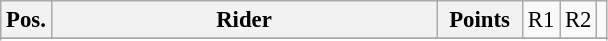<table class="wikitable" style="font-size: 95%">
<tr valign=top >
<th width=20px valign=middle>Pos.</th>
<th width=250px valign=middle>Rider</th>
<th width=50px valign=middle>Points</th>
<td>R1</td>
<td>R2</td>
<td></td>
</tr>
<tr>
</tr>
<tr>
</tr>
</table>
